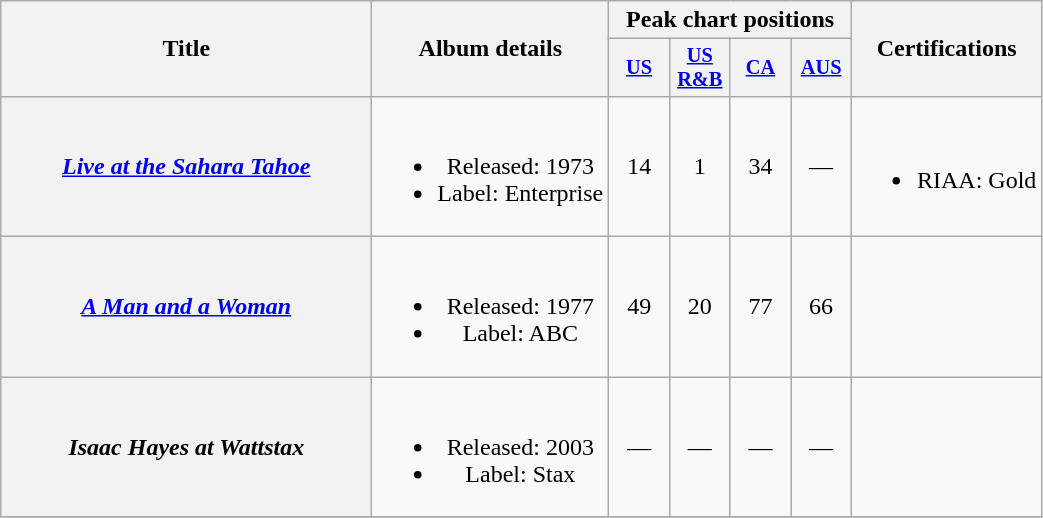<table class="wikitable plainrowheaders" style="text-align:center;">
<tr>
<th rowspan="2" style="width:15em;">Title</th>
<th rowspan="2">Album details</th>
<th colspan="4">Peak chart positions</th>
<th rowspan="2">Certifications</th>
</tr>
<tr>
<th scope="col" style="width:2.5em;font-size:85%"><a href='#'>US</a><br></th>
<th scope="col" style="width:2.5em;font-size:85%"><a href='#'>US<br>R&B</a><br></th>
<th scope="col" style="width:2.5em;font-size:85%"><a href='#'>CA</a><br></th>
<th scope="col" style="width:2.5em;font-size:85%"><a href='#'>AUS</a><br></th>
</tr>
<tr>
<th scope="row"><em><a href='#'>Live at the Sahara Tahoe</a></em></th>
<td><br><ul><li>Released: 1973</li><li>Label: Enterprise</li></ul></td>
<td>14</td>
<td>1</td>
<td>34</td>
<td>—</td>
<td><br><ul><li>RIAA: Gold</li></ul></td>
</tr>
<tr>
<th scope="row"><em><a href='#'>A Man and a Woman</a></em><br></th>
<td><br><ul><li>Released: 1977</li><li>Label: ABC</li></ul></td>
<td>49</td>
<td>20</td>
<td>77</td>
<td>66</td>
<td></td>
</tr>
<tr>
<th scope="row"><em>Isaac Hayes at Wattstax</em></th>
<td><br><ul><li>Released: 2003</li><li>Label: Stax</li></ul></td>
<td>—</td>
<td>—</td>
<td>—</td>
<td>—</td>
<td></td>
</tr>
<tr>
</tr>
</table>
